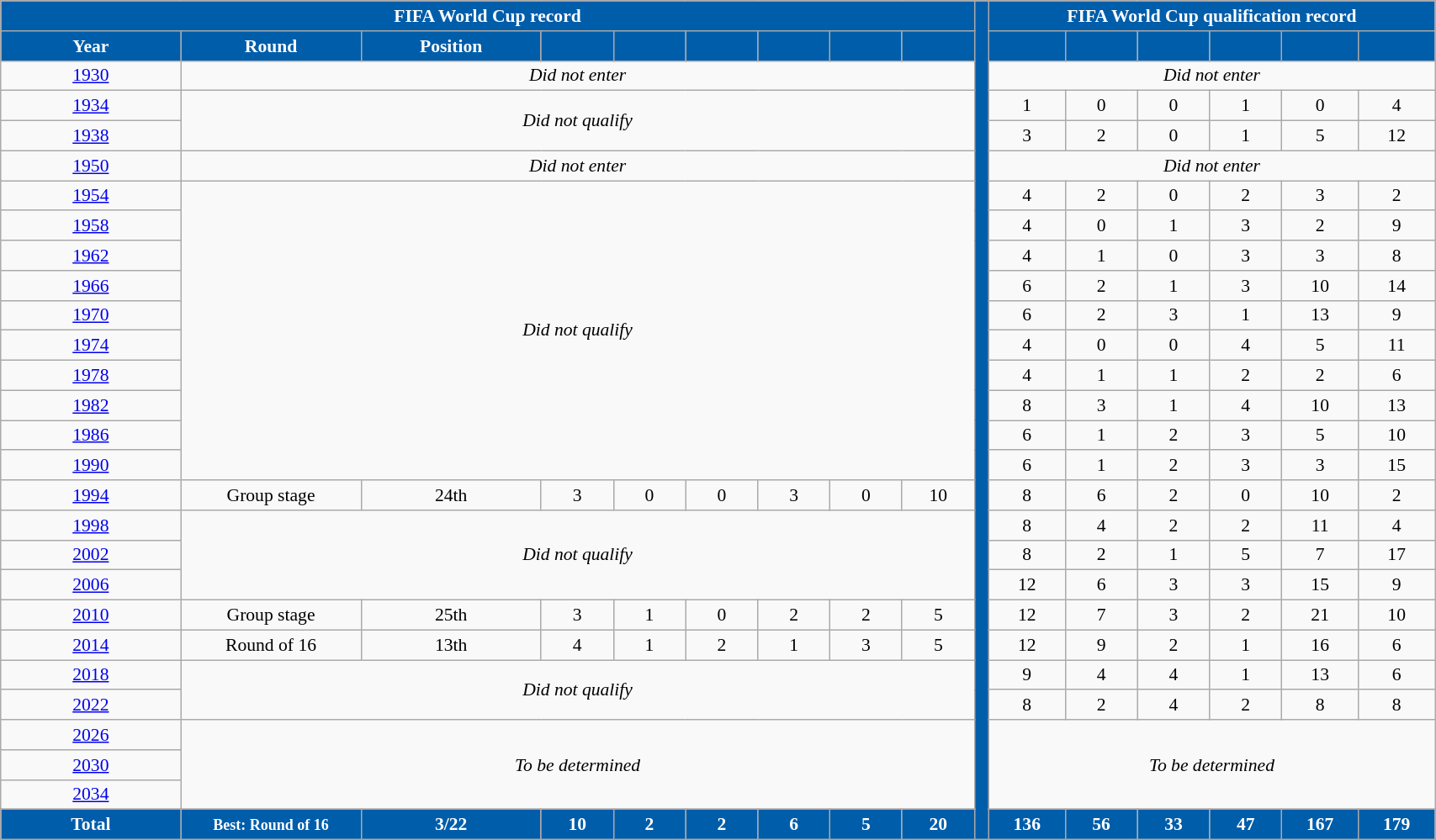<table class="wikitable" style="width:90%; font-size:90%; text-align:center;">
<tr style="color:white;">
<th style="background:#005DAA;" colspan=9>FIFA World Cup record</th>
<th style="width:1%; background:#005DAA;" rowspan="39"></th>
<th style="background:#005DAA;" colspan=7>FIFA World Cup qualification record</th>
</tr>
<tr style="color:white;">
<th style="width:60px; background:#005DAA;">Year</th>
<th style="width:60px; background:#005DAA;">Round</th>
<th style="width:60px; background:#005DAA;">Position</th>
<th style="width:20px; background:#005DAA;"></th>
<th style="width:20px; background:#005DAA;"></th>
<th style="width:20px; background:#005DAA;"></th>
<th style="width:20px; background:#005DAA;"></th>
<th style="width:20px; background:#005DAA;"></th>
<th style="width:20px; background:#005DAA;"></th>
<th style="width:20px; background:#005DAA;"></th>
<th style="width:20px; background:#005DAA;"></th>
<th style="width:20px; background:#005DAA;"></th>
<th style="width:20px; background:#005DAA;"></th>
<th style="width:20px; background:#005DAA;"></th>
<th style="width:20px; background:#005DAA;"></th>
</tr>
<tr>
<td> <a href='#'>1930</a></td>
<td colspan=8><em>Did not enter</em></td>
<td colspan=6><em>Did not enter</em></td>
</tr>
<tr>
<td> <a href='#'>1934</a></td>
<td colspan=8 rowspan=2><em>Did not qualify</em></td>
<td>1</td>
<td>0</td>
<td>0</td>
<td>1</td>
<td>0</td>
<td>4</td>
</tr>
<tr>
<td> <a href='#'>1938</a></td>
<td>3</td>
<td>2</td>
<td>0</td>
<td>1</td>
<td>5</td>
<td>12</td>
</tr>
<tr>
<td> <a href='#'>1950</a></td>
<td colspan=8><em>Did not enter</em></td>
<td colspan=6><em>Did not enter</em></td>
</tr>
<tr>
<td> <a href='#'>1954</a></td>
<td colspan=8 rowspan=10><em>Did not qualify</em></td>
<td>4</td>
<td>2</td>
<td>0</td>
<td>2</td>
<td>3</td>
<td>2</td>
</tr>
<tr>
<td> <a href='#'>1958</a></td>
<td>4</td>
<td>0</td>
<td>1</td>
<td>3</td>
<td>2</td>
<td>9</td>
</tr>
<tr>
<td> <a href='#'>1962</a></td>
<td>4</td>
<td>1</td>
<td>0</td>
<td>3</td>
<td>3</td>
<td>8</td>
</tr>
<tr>
<td> <a href='#'>1966</a></td>
<td>6</td>
<td>2</td>
<td>1</td>
<td>3</td>
<td>10</td>
<td>14</td>
</tr>
<tr>
<td> <a href='#'>1970</a></td>
<td>6</td>
<td>2</td>
<td>3</td>
<td>1</td>
<td>13</td>
<td>9</td>
</tr>
<tr>
<td> <a href='#'>1974</a></td>
<td>4</td>
<td>0</td>
<td>0</td>
<td>4</td>
<td>5</td>
<td>11</td>
</tr>
<tr>
<td> <a href='#'>1978</a></td>
<td>4</td>
<td>1</td>
<td>1</td>
<td>2</td>
<td>2</td>
<td>6</td>
</tr>
<tr>
<td> <a href='#'>1982</a></td>
<td>8</td>
<td>3</td>
<td>1</td>
<td>4</td>
<td>10</td>
<td>13</td>
</tr>
<tr>
<td> <a href='#'>1986</a></td>
<td>6</td>
<td>1</td>
<td>2</td>
<td>3</td>
<td>5</td>
<td>10</td>
</tr>
<tr>
<td> <a href='#'>1990</a></td>
<td>6</td>
<td>1</td>
<td>2</td>
<td>3</td>
<td>3</td>
<td>15</td>
</tr>
<tr>
<td> <a href='#'>1994</a></td>
<td>Group stage</td>
<td>24th</td>
<td>3</td>
<td>0</td>
<td>0</td>
<td>3</td>
<td>0</td>
<td>10</td>
<td>8</td>
<td>6</td>
<td>2</td>
<td>0</td>
<td>10</td>
<td>2</td>
</tr>
<tr>
<td> <a href='#'>1998</a></td>
<td colspan=8 rowspan=3><em>Did not qualify</em></td>
<td>8</td>
<td>4</td>
<td>2</td>
<td>2</td>
<td>11</td>
<td>4</td>
</tr>
<tr>
<td>  <a href='#'>2002</a></td>
<td>8</td>
<td>2</td>
<td>1</td>
<td>5</td>
<td>7</td>
<td>17</td>
</tr>
<tr>
<td> <a href='#'>2006</a></td>
<td>12</td>
<td>6</td>
<td>3</td>
<td>3</td>
<td>15</td>
<td>9</td>
</tr>
<tr>
<td> <a href='#'>2010</a></td>
<td>Group stage</td>
<td>25th</td>
<td>3</td>
<td>1</td>
<td>0</td>
<td>2</td>
<td>2</td>
<td>5</td>
<td>12</td>
<td>7</td>
<td>3</td>
<td>2</td>
<td>21</td>
<td>10</td>
</tr>
<tr>
<td> <a href='#'>2014</a></td>
<td>Round of 16</td>
<td>13th</td>
<td>4</td>
<td>1</td>
<td>2</td>
<td>1</td>
<td>3</td>
<td>5</td>
<td>12</td>
<td>9</td>
<td>2</td>
<td>1</td>
<td>16</td>
<td>6</td>
</tr>
<tr>
<td> <a href='#'>2018</a></td>
<td colspan=8 rowspan=2><em>Did not qualify</em></td>
<td>9</td>
<td>4</td>
<td>4</td>
<td>1</td>
<td>13</td>
<td>6</td>
</tr>
<tr>
<td> <a href='#'>2022</a></td>
<td>8</td>
<td>2</td>
<td>4</td>
<td>2</td>
<td>8</td>
<td>8</td>
</tr>
<tr>
<td>   <a href='#'>2026</a></td>
<td colspan=8 rowspan=3><em>To be determined</em></td>
<td colspan=7 rowspan=3><em>To be determined</em></td>
</tr>
<tr>
<td>   <a href='#'>2030</a></td>
</tr>
<tr>
<td> <a href='#'>2034</a></td>
</tr>
<tr>
</tr>
<tr style="color:white;">
<th style="background:#005DAA;">Total</th>
<th style="background:#005DAA;"><small>Best: Round of 16</small></th>
<th style="background:#005DAA;">3/22</th>
<th style="background:#005DAA;">10</th>
<th style="background:#005DAA;">2</th>
<th style="background:#005DAA;">2</th>
<th style="background:#005DAA;">6</th>
<th style="background:#005DAA;">5</th>
<th style="background:#005DAA;">20</th>
<th style="background:#005DAA;">136</th>
<th style="background:#005DAA;">56</th>
<th style="background:#005DAA;">33</th>
<th style="background:#005DAA;">47</th>
<th style="background:#005DAA;">167</th>
<th style="background:#005DAA;">179</th>
</tr>
</table>
